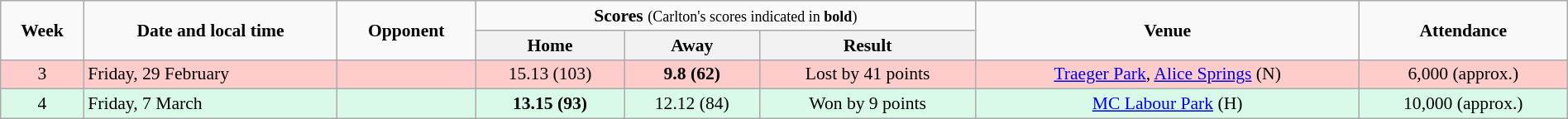<table class="wikitable" style="font-size:90%; text-align:center; width: 100%; margin-left: auto; margin-right: auto;">
<tr>
<td rowspan=2><strong>Week</strong></td>
<td rowspan=2><strong>Date and local time</strong></td>
<td rowspan=2><strong>Opponent</strong></td>
<td colspan=3><strong>Scores</strong> <small>(Carlton's scores indicated in <strong>bold</strong>)</small></td>
<td rowspan=2><strong>Venue</strong></td>
<td rowspan=2><strong>Attendance</strong></td>
</tr>
<tr>
<th>Home</th>
<th>Away</th>
<th>Result</th>
</tr>
<tr style="background:#fcc;">
<td>3</td>
<td align=left>Friday, 29 February</td>
<td align=left></td>
<td>15.13 (103)</td>
<td><strong>9.8 (62)</strong></td>
<td>Lost by 41 points </td>
<td><a href='#'>Traeger Park</a>, <a href='#'>Alice Springs</a> (N)</td>
<td>6,000 (approx.)</td>
</tr>
<tr style="background:#d9f9e9;">
<td>4</td>
<td align=left>Friday, 7 March</td>
<td align=left></td>
<td><strong>13.15 (93)</strong></td>
<td>12.12 (84)</td>
<td>Won by 9 points<br></td>
<td><a href='#'>MC Labour Park</a> (H)</td>
<td>10,000 (approx.)</td>
</tr>
</table>
